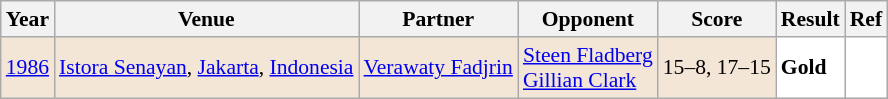<table class="sortable wikitable" style="font-size: 90%;">
<tr>
<th>Year</th>
<th>Venue</th>
<th>Partner</th>
<th>Opponent</th>
<th>Score</th>
<th>Result</th>
<th>Ref</th>
</tr>
<tr style="background:#F3E6D7">
<td align="center"><a href='#'>1986</a></td>
<td align="left"><a href='#'>Istora Senayan</a>, <a href='#'>Jakarta</a>, <a href='#'>Indonesia</a></td>
<td align="left"> <a href='#'>Verawaty Fadjrin</a></td>
<td align="left"> <a href='#'>Steen Fladberg</a> <br>  <a href='#'>Gillian Clark</a></td>
<td align="left">15–8, 17–15</td>
<td style="text-align:left; background:white"> <strong>Gold</strong></td>
<td style="text-align:center; background:white"></td>
</tr>
</table>
